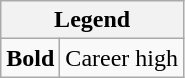<table class="wikitable mw-collapsible mw-collapsed">
<tr>
<th colspan="2">Legend</th>
</tr>
<tr>
<td><strong>Bold</strong></td>
<td>Career high</td>
</tr>
</table>
